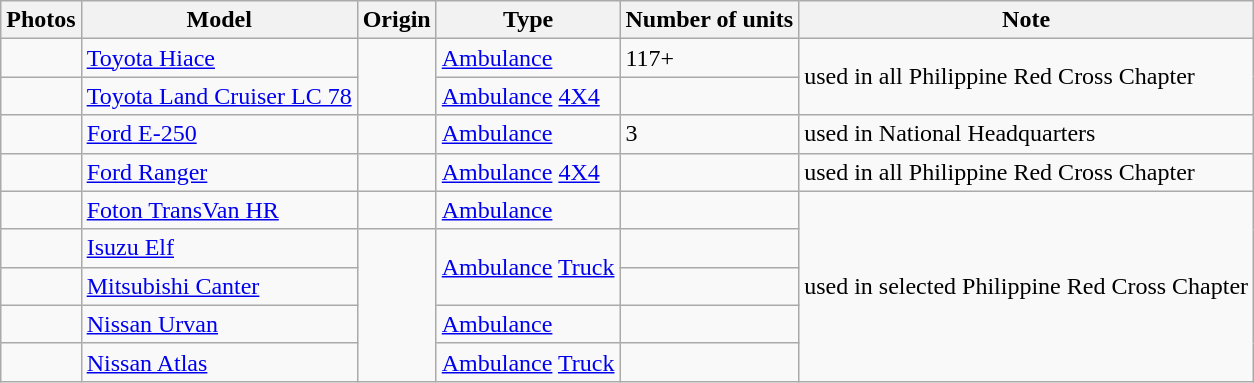<table class="wikitable">
<tr>
<th>Photos</th>
<th>Model</th>
<th>Origin</th>
<th>Type</th>
<th>Number of units</th>
<th>Note</th>
</tr>
<tr>
<td></td>
<td><a href='#'>Toyota Hiace</a></td>
<td rowspan="2"></td>
<td><a href='#'>Ambulance</a></td>
<td>117+</td>
<td rowspan="2">used in all Philippine Red Cross Chapter</td>
</tr>
<tr>
<td></td>
<td><a href='#'>Toyota Land Cruiser LC 78</a></td>
<td><a href='#'>Ambulance</a> <a href='#'>4X4</a></td>
<td></td>
</tr>
<tr>
<td></td>
<td><a href='#'>Ford E-250</a></td>
<td></td>
<td><a href='#'>Ambulance</a></td>
<td>3</td>
<td>used in National Headquarters</td>
</tr>
<tr>
<td></td>
<td><a href='#'>Ford Ranger</a></td>
<td></td>
<td><a href='#'>Ambulance</a> <a href='#'>4X4</a></td>
<td></td>
<td>used in all Philippine Red Cross Chapter</td>
</tr>
<tr>
<td></td>
<td><a href='#'>Foton TransVan HR</a></td>
<td></td>
<td><a href='#'>Ambulance</a></td>
<td></td>
<td rowspan="5">used in selected Philippine Red Cross Chapter</td>
</tr>
<tr>
<td></td>
<td><a href='#'>Isuzu Elf</a></td>
<td rowspan="4"></td>
<td rowspan="2"><a href='#'>Ambulance</a> <a href='#'>Truck</a></td>
<td></td>
</tr>
<tr>
<td></td>
<td><a href='#'>Mitsubishi Canter</a></td>
</tr>
<tr>
<td></td>
<td><a href='#'>Nissan Urvan</a></td>
<td><a href='#'>Ambulance</a></td>
<td></td>
</tr>
<tr>
<td></td>
<td><a href='#'>Nissan Atlas</a></td>
<td><a href='#'>Ambulance</a> <a href='#'>Truck</a></td>
<td></td>
</tr>
</table>
